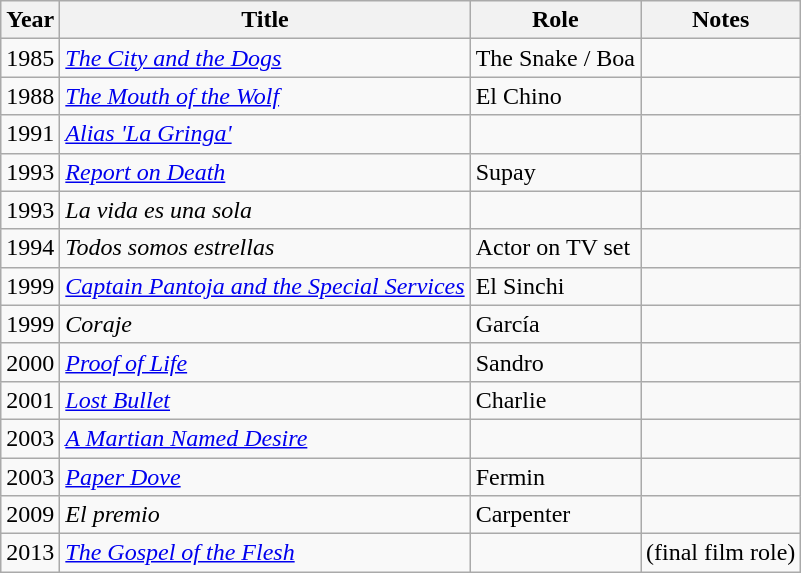<table class="wikitable">
<tr>
<th>Year</th>
<th>Title</th>
<th>Role</th>
<th>Notes</th>
</tr>
<tr>
<td>1985</td>
<td><em><a href='#'>The City and the Dogs</a></em></td>
<td>The Snake / Boa</td>
<td></td>
</tr>
<tr>
<td>1988</td>
<td><em><a href='#'>The Mouth of the Wolf</a></em></td>
<td>El Chino</td>
<td></td>
</tr>
<tr>
<td>1991</td>
<td><em><a href='#'>Alias 'La Gringa'</a></em></td>
<td></td>
<td></td>
</tr>
<tr>
<td>1993</td>
<td><em><a href='#'>Report on Death</a></em></td>
<td>Supay</td>
<td></td>
</tr>
<tr>
<td>1993</td>
<td><em>La vida es una sola</em></td>
<td></td>
<td></td>
</tr>
<tr>
<td>1994</td>
<td><em>Todos somos estrellas</em></td>
<td>Actor on TV set</td>
<td></td>
</tr>
<tr>
<td>1999</td>
<td><em><a href='#'>Captain Pantoja and the Special Services</a></em></td>
<td>El Sinchi</td>
<td></td>
</tr>
<tr>
<td>1999</td>
<td><em>Coraje</em></td>
<td>García</td>
<td></td>
</tr>
<tr>
<td>2000</td>
<td><em><a href='#'>Proof of Life</a></em></td>
<td>Sandro</td>
<td></td>
</tr>
<tr>
<td>2001</td>
<td><em><a href='#'>Lost Bullet</a></em></td>
<td>Charlie</td>
<td></td>
</tr>
<tr>
<td>2003</td>
<td><em><a href='#'>A Martian Named Desire</a></em></td>
<td></td>
<td></td>
</tr>
<tr>
<td>2003</td>
<td><em><a href='#'>Paper Dove</a></em></td>
<td>Fermin</td>
<td></td>
</tr>
<tr>
<td>2009</td>
<td><em>El premio</em></td>
<td>Carpenter</td>
<td></td>
</tr>
<tr>
<td>2013</td>
<td><em><a href='#'>The Gospel of the Flesh</a></em></td>
<td></td>
<td>(final film role)</td>
</tr>
</table>
